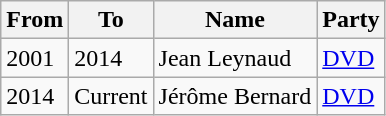<table class="wikitable">
<tr>
<th>From</th>
<th>To</th>
<th>Name</th>
<th>Party</th>
</tr>
<tr>
<td>2001</td>
<td>2014</td>
<td>Jean Leynaud</td>
<td><a href='#'>DVD</a></td>
</tr>
<tr>
<td>2014</td>
<td>Current</td>
<td>Jérôme Bernard</td>
<td><a href='#'>DVD</a></td>
</tr>
</table>
